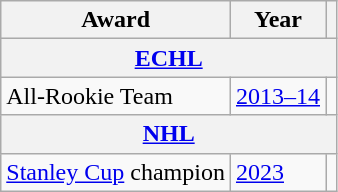<table class="wikitable">
<tr>
<th>Award</th>
<th>Year</th>
<th></th>
</tr>
<tr>
<th colspan="3"><a href='#'>ECHL</a></th>
</tr>
<tr>
<td>All-Rookie Team</td>
<td><a href='#'>2013–14</a></td>
<td></td>
</tr>
<tr>
<th colspan="3"><a href='#'>NHL</a></th>
</tr>
<tr>
<td><a href='#'>Stanley Cup</a> champion</td>
<td><a href='#'>2023</a></td>
<td></td>
</tr>
</table>
